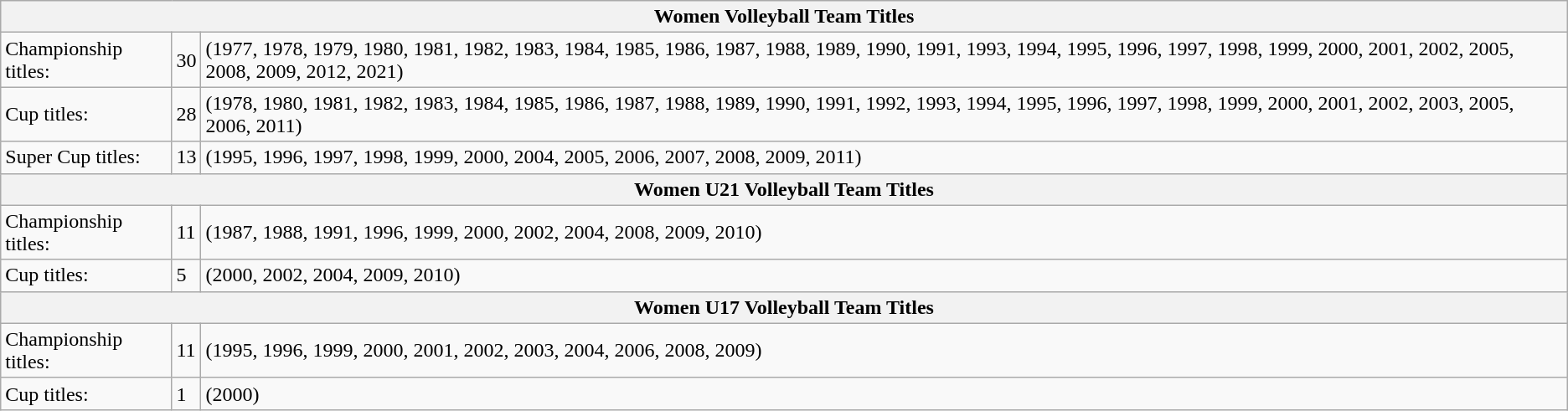<table class="wikitable">
<tr>
<th colspan=3>Women Volleyball Team Titles</th>
</tr>
<tr>
<td>Championship titles:</td>
<td>30</td>
<td>(1977, 1978, 1979, 1980, 1981, 1982, 1983, 1984, 1985, 1986, 1987, 1988, 1989, 1990, 1991, 1993, 1994, 1995, 1996, 1997, 1998, 1999, 2000, 2001, 2002, 2005, 2008, 2009, 2012, 2021)</td>
</tr>
<tr>
<td>Cup titles:</td>
<td>28</td>
<td>(1978, 1980, 1981, 1982, 1983, 1984, 1985, 1986, 1987, 1988, 1989, 1990, 1991, 1992, 1993, 1994, 1995, 1996, 1997, 1998, 1999, 2000, 2001, 2002, 2003, 2005, 2006, 2011)</td>
</tr>
<tr>
<td>Super Cup titles:</td>
<td>13</td>
<td>(1995, 1996, 1997, 1998, 1999, 2000, 2004, 2005, 2006, 2007, 2008, 2009, 2011)</td>
</tr>
<tr>
<th colspan=3>Women U21 Volleyball Team Titles</th>
</tr>
<tr>
<td>Championship titles:</td>
<td>11</td>
<td>(1987, 1988, 1991, 1996, 1999, 2000, 2002, 2004, 2008, 2009, 2010)</td>
</tr>
<tr>
<td>Cup titles:</td>
<td>5</td>
<td>(2000, 2002, 2004, 2009, 2010)</td>
</tr>
<tr>
<th colspan=3>Women U17 Volleyball Team Titles</th>
</tr>
<tr>
<td>Championship titles:</td>
<td>11</td>
<td>(1995, 1996, 1999, 2000, 2001, 2002, 2003, 2004, 2006, 2008, 2009)</td>
</tr>
<tr>
<td>Cup titles:</td>
<td>1</td>
<td>(2000)</td>
</tr>
</table>
